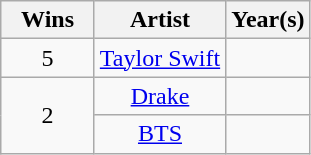<table class="wikitable" style="text-align:center;">
<tr>
<th scope="col" width="55">Wins</th>
<th scope="col">Artist</th>
<th scope="col">Year(s)</th>
</tr>
<tr>
<td>5</td>
<td><a href='#'>Taylor Swift</a></td>
<td></td>
</tr>
<tr>
<td rowspan=2>2</td>
<td><a href='#'>Drake</a></td>
<td></td>
</tr>
<tr>
<td><a href='#'>BTS</a></td>
<td></td>
</tr>
</table>
